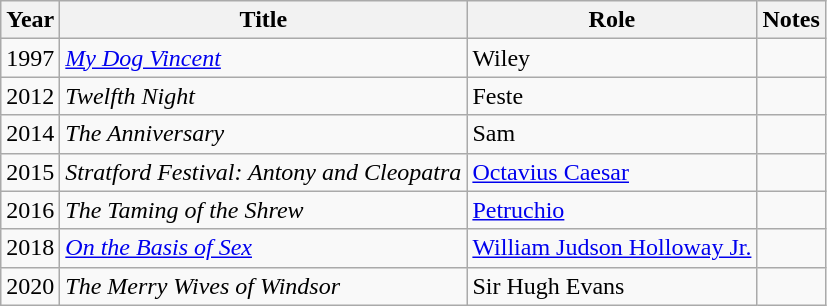<table class="wikitable sortable">
<tr>
<th>Year</th>
<th>Title</th>
<th>Role</th>
<th class="unsortable">Notes</th>
</tr>
<tr>
<td>1997</td>
<td><em><a href='#'>My Dog Vincent</a></em></td>
<td>Wiley</td>
<td></td>
</tr>
<tr>
<td>2012</td>
<td><em>Twelfth Night</em></td>
<td>Feste</td>
<td></td>
</tr>
<tr>
<td>2014</td>
<td data-sort-value="Anniversary, The"><em>The Anniversary</em></td>
<td>Sam</td>
<td></td>
</tr>
<tr>
<td>2015</td>
<td><em>Stratford Festival: Antony and Cleopatra</em></td>
<td><a href='#'>Octavius Caesar</a></td>
<td></td>
</tr>
<tr>
<td>2016</td>
<td data-sort-value="Taming of the Shrew, The"><em>The Taming of the Shrew</em></td>
<td><a href='#'>Petruchio</a></td>
<td></td>
</tr>
<tr>
<td>2018</td>
<td><em><a href='#'>On the Basis of Sex</a></em></td>
<td><a href='#'>William Judson Holloway Jr.</a></td>
<td></td>
</tr>
<tr>
<td>2020</td>
<td data-sort-value="Merry Wives of Windsor, The"><em>The Merry Wives of Windsor</em></td>
<td>Sir Hugh Evans</td>
<td></td>
</tr>
</table>
